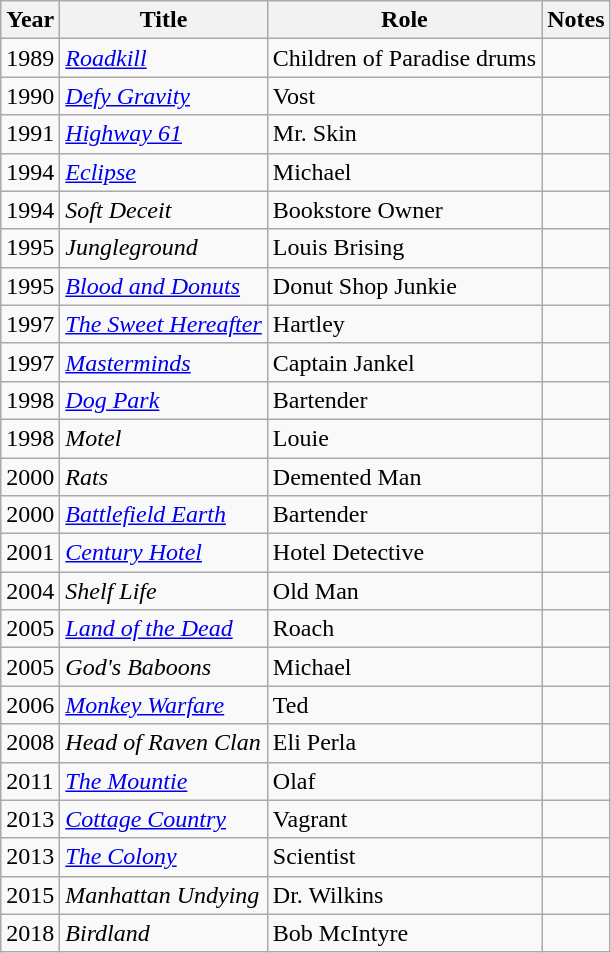<table class="wikitable sortable">
<tr>
<th>Year</th>
<th>Title</th>
<th>Role</th>
<th>Notes</th>
</tr>
<tr>
<td>1989</td>
<td><a href='#'><em>Roadkill</em></a></td>
<td>Children of Paradise drums</td>
<td></td>
</tr>
<tr>
<td>1990</td>
<td><em><a href='#'>Defy Gravity</a></em></td>
<td>Vost</td>
<td></td>
</tr>
<tr>
<td>1991</td>
<td><a href='#'><em>Highway 61</em></a></td>
<td>Mr. Skin</td>
<td></td>
</tr>
<tr>
<td>1994</td>
<td><a href='#'><em>Eclipse</em></a></td>
<td>Michael</td>
<td></td>
</tr>
<tr>
<td>1994</td>
<td><em>Soft Deceit</em></td>
<td>Bookstore Owner</td>
<td></td>
</tr>
<tr>
<td>1995</td>
<td><em>Jungleground</em></td>
<td>Louis Brising</td>
<td></td>
</tr>
<tr>
<td>1995</td>
<td><em><a href='#'>Blood and Donuts</a></em></td>
<td>Donut Shop Junkie</td>
<td></td>
</tr>
<tr>
<td>1997</td>
<td><a href='#'><em>The Sweet Hereafter</em></a></td>
<td>Hartley</td>
<td></td>
</tr>
<tr>
<td>1997</td>
<td><a href='#'><em>Masterminds</em></a></td>
<td>Captain Jankel</td>
<td></td>
</tr>
<tr>
<td>1998</td>
<td><a href='#'><em>Dog Park</em></a></td>
<td>Bartender</td>
<td></td>
</tr>
<tr>
<td>1998</td>
<td><em>Motel</em></td>
<td>Louie</td>
<td></td>
</tr>
<tr>
<td>2000</td>
<td><em>Rats</em></td>
<td>Demented Man</td>
<td></td>
</tr>
<tr>
<td>2000</td>
<td><a href='#'><em>Battlefield Earth</em></a></td>
<td>Bartender</td>
<td></td>
</tr>
<tr>
<td>2001</td>
<td><em><a href='#'>Century Hotel</a></em></td>
<td>Hotel Detective</td>
<td></td>
</tr>
<tr>
<td>2004</td>
<td><em>Shelf Life</em></td>
<td>Old Man</td>
<td></td>
</tr>
<tr>
<td>2005</td>
<td><em><a href='#'>Land of the Dead</a></em></td>
<td>Roach</td>
<td></td>
</tr>
<tr>
<td>2005</td>
<td><em>God's Baboons</em></td>
<td>Michael</td>
<td></td>
</tr>
<tr>
<td>2006</td>
<td><em><a href='#'>Monkey Warfare</a></em></td>
<td>Ted</td>
<td></td>
</tr>
<tr>
<td>2008</td>
<td><em>Head of Raven Clan</em></td>
<td>Eli Perla</td>
<td></td>
</tr>
<tr>
<td>2011</td>
<td><a href='#'><em>The Mountie</em></a></td>
<td>Olaf</td>
<td></td>
</tr>
<tr>
<td>2013</td>
<td><a href='#'><em>Cottage Country</em></a></td>
<td>Vagrant</td>
<td></td>
</tr>
<tr>
<td>2013</td>
<td><a href='#'><em>The Colony</em></a></td>
<td>Scientist</td>
<td></td>
</tr>
<tr>
<td>2015</td>
<td><em>Manhattan Undying</em></td>
<td>Dr. Wilkins</td>
<td></td>
</tr>
<tr>
<td>2018</td>
<td><em>Birdland</em></td>
<td>Bob McIntyre</td>
<td></td>
</tr>
</table>
